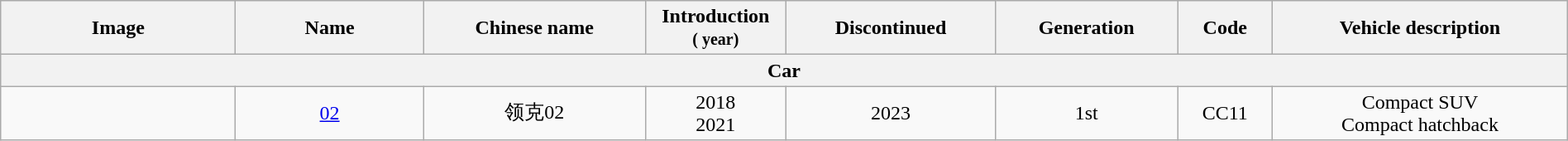<table class="wikitable" style="text-align: center; width: 100%">
<tr>
<th class="unsortable" width="15%">Image</th>
<th class="unsortable" width="12%">Name</th>
<th>Chinese name</th>
<th width="9%">Introduction<br><small>( year)</small></th>
<th>Discontinued</th>
<th>Generation</th>
<th class="unsortable">Code</th>
<th class="unsortable">Vehicle description</th>
</tr>
<tr>
<th colspan="8">Car</th>
</tr>
<tr>
<td><br></td>
<td><a href='#'>02</a></td>
<td>领克02</td>
<td>2018<br>2021</td>
<td>2023</td>
<td>1st</td>
<td>CC11</td>
<td>Compact SUV<br>Compact hatchback</td>
</tr>
</table>
